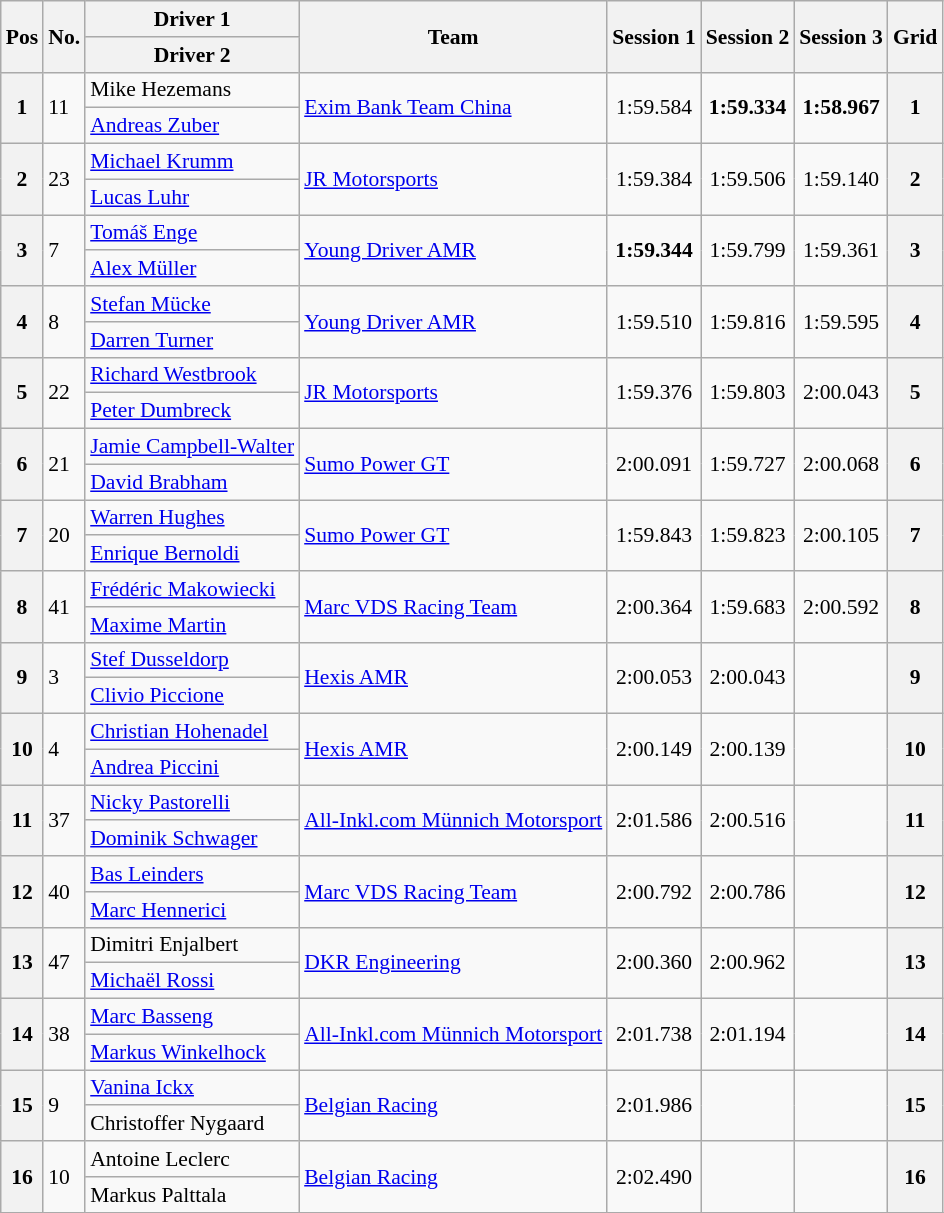<table class="wikitable" style="font-size: 90%;">
<tr>
<th rowspan=2>Pos</th>
<th rowspan=2>No.</th>
<th>Driver 1</th>
<th rowspan=2>Team</th>
<th rowspan=2>Session 1</th>
<th rowspan=2>Session 2</th>
<th rowspan=2>Session 3</th>
<th rowspan=2>Grid</th>
</tr>
<tr>
<th>Driver 2</th>
</tr>
<tr>
<th rowspan=2>1</th>
<td rowspan=2>11</td>
<td> Mike Hezemans</td>
<td rowspan=2> <a href='#'>Exim Bank Team China</a></td>
<td rowspan=2 align="center">1:59.584</td>
<td rowspan=2 align="center"><strong>1:59.334</strong></td>
<td rowspan=2 align="center"><strong>1:58.967</strong></td>
<th rowspan=2>1</th>
</tr>
<tr>
<td> <a href='#'>Andreas Zuber</a></td>
</tr>
<tr>
<th rowspan=2>2</th>
<td rowspan=2>23</td>
<td> <a href='#'>Michael Krumm</a></td>
<td rowspan=2> <a href='#'>JR Motorsports</a></td>
<td rowspan=2 align="center">1:59.384</td>
<td rowspan=2 align="center">1:59.506</td>
<td rowspan=2 align="center">1:59.140</td>
<th rowspan=2>2</th>
</tr>
<tr>
<td> <a href='#'>Lucas Luhr</a></td>
</tr>
<tr>
<th rowspan=2>3</th>
<td rowspan=2>7</td>
<td> <a href='#'>Tomáš Enge</a></td>
<td rowspan=2> <a href='#'>Young Driver AMR</a></td>
<td rowspan=2 align="center"><strong>1:59.344</strong></td>
<td rowspan=2 align="center">1:59.799</td>
<td rowspan=2 align="center">1:59.361</td>
<th rowspan=2>3</th>
</tr>
<tr>
<td> <a href='#'>Alex Müller</a></td>
</tr>
<tr>
<th rowspan=2>4</th>
<td rowspan=2>8</td>
<td> <a href='#'>Stefan Mücke</a></td>
<td rowspan=2> <a href='#'>Young Driver AMR</a></td>
<td rowspan=2 align="center">1:59.510</td>
<td rowspan=2 align="center">1:59.816</td>
<td rowspan=2 align="center">1:59.595</td>
<th rowspan=2>4</th>
</tr>
<tr>
<td> <a href='#'>Darren Turner</a></td>
</tr>
<tr>
<th rowspan=2>5</th>
<td rowspan=2>22</td>
<td> <a href='#'>Richard Westbrook</a></td>
<td rowspan=2> <a href='#'>JR Motorsports</a></td>
<td rowspan=2 align="center">1:59.376</td>
<td rowspan=2 align="center">1:59.803</td>
<td rowspan=2 align="center">2:00.043</td>
<th rowspan=2>5</th>
</tr>
<tr>
<td> <a href='#'>Peter Dumbreck</a></td>
</tr>
<tr>
<th rowspan=2>6</th>
<td rowspan=2>21</td>
<td> <a href='#'>Jamie Campbell-Walter</a></td>
<td rowspan=2> <a href='#'>Sumo Power GT</a></td>
<td rowspan=2 align="center">2:00.091</td>
<td rowspan=2 align="center">1:59.727</td>
<td rowspan=2 align="center">2:00.068</td>
<th rowspan=2>6</th>
</tr>
<tr>
<td> <a href='#'>David Brabham</a></td>
</tr>
<tr>
<th rowspan=2>7</th>
<td rowspan=2>20</td>
<td> <a href='#'>Warren Hughes</a></td>
<td rowspan=2> <a href='#'>Sumo Power GT</a></td>
<td rowspan=2 align="center">1:59.843</td>
<td rowspan=2 align="center">1:59.823</td>
<td rowspan=2 align="center">2:00.105</td>
<th rowspan=2>7</th>
</tr>
<tr>
<td> <a href='#'>Enrique Bernoldi</a></td>
</tr>
<tr>
<th rowspan=2>8</th>
<td rowspan=2>41</td>
<td> <a href='#'>Frédéric Makowiecki</a></td>
<td rowspan=2> <a href='#'>Marc VDS Racing Team</a></td>
<td rowspan=2 align="center">2:00.364</td>
<td rowspan=2 align="center">1:59.683</td>
<td rowspan=2 align="center">2:00.592</td>
<th rowspan=2>8</th>
</tr>
<tr>
<td> <a href='#'>Maxime Martin</a></td>
</tr>
<tr>
<th rowspan=2>9</th>
<td rowspan=2>3</td>
<td> <a href='#'>Stef Dusseldorp</a></td>
<td rowspan=2> <a href='#'>Hexis AMR</a></td>
<td rowspan=2 align="center">2:00.053</td>
<td rowspan=2 align="center">2:00.043</td>
<td rowspan=2 align="center"></td>
<th rowspan=2>9</th>
</tr>
<tr>
<td> <a href='#'>Clivio Piccione</a></td>
</tr>
<tr>
<th rowspan=2>10</th>
<td rowspan=2>4</td>
<td> <a href='#'>Christian Hohenadel</a></td>
<td rowspan=2> <a href='#'>Hexis AMR</a></td>
<td rowspan=2 align="center">2:00.149</td>
<td rowspan=2 align="center">2:00.139</td>
<td rowspan=2 align="center"></td>
<th rowspan=2>10</th>
</tr>
<tr>
<td> <a href='#'>Andrea Piccini</a></td>
</tr>
<tr>
<th rowspan=2>11</th>
<td rowspan=2>37</td>
<td> <a href='#'>Nicky Pastorelli</a></td>
<td rowspan=2> <a href='#'>All-Inkl.com Münnich Motorsport</a></td>
<td rowspan=2 align="center">2:01.586</td>
<td rowspan=2 align="center">2:00.516</td>
<td rowspan=2 align="center"></td>
<th rowspan=2>11</th>
</tr>
<tr>
<td> <a href='#'>Dominik Schwager</a></td>
</tr>
<tr>
<th rowspan=2>12</th>
<td rowspan=2>40</td>
<td> <a href='#'>Bas Leinders</a></td>
<td rowspan=2> <a href='#'>Marc VDS Racing Team</a></td>
<td rowspan=2 align="center">2:00.792</td>
<td rowspan=2 align="center">2:00.786</td>
<td rowspan=2 align="center"></td>
<th rowspan=2>12</th>
</tr>
<tr>
<td> <a href='#'>Marc Hennerici</a></td>
</tr>
<tr>
<th rowspan=2>13</th>
<td rowspan=2>47</td>
<td> Dimitri Enjalbert</td>
<td rowspan=2> <a href='#'>DKR Engineering</a></td>
<td rowspan=2 align="center">2:00.360</td>
<td rowspan=2 align="center">2:00.962</td>
<td rowspan=2 align="center"></td>
<th rowspan=2>13</th>
</tr>
<tr>
<td> <a href='#'>Michaël Rossi</a></td>
</tr>
<tr>
<th rowspan=2>14</th>
<td rowspan=2>38</td>
<td> <a href='#'>Marc Basseng</a></td>
<td rowspan=2> <a href='#'>All-Inkl.com Münnich Motorsport</a></td>
<td rowspan=2 align="center">2:01.738</td>
<td rowspan=2 align="center">2:01.194</td>
<td rowspan=2 align="center"></td>
<th rowspan=2>14</th>
</tr>
<tr>
<td> <a href='#'>Markus Winkelhock</a></td>
</tr>
<tr>
<th rowspan=2>15</th>
<td rowspan=2>9</td>
<td> <a href='#'>Vanina Ickx</a></td>
<td rowspan=2> <a href='#'>Belgian Racing</a></td>
<td rowspan=2 align="center">2:01.986</td>
<td rowspan=2 align="center"></td>
<td rowspan=2 align="center"></td>
<th rowspan=2>15</th>
</tr>
<tr>
<td> Christoffer Nygaard</td>
</tr>
<tr>
<th rowspan=2>16</th>
<td rowspan=2>10</td>
<td> Antoine Leclerc</td>
<td rowspan=2> <a href='#'>Belgian Racing</a></td>
<td rowspan=2 align="center">2:02.490</td>
<td rowspan=2 align="center"></td>
<td rowspan=2 align="center"></td>
<th rowspan=2>16</th>
</tr>
<tr>
<td> Markus Palttala</td>
</tr>
<tr>
</tr>
</table>
